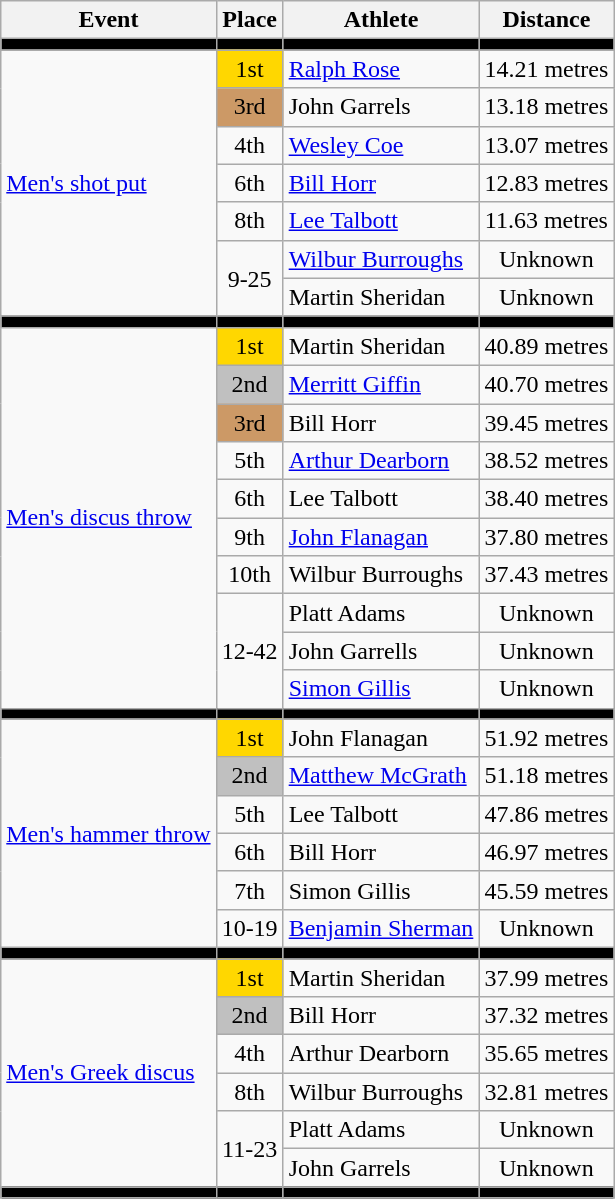<table class=wikitable>
<tr>
<th>Event</th>
<th>Place</th>
<th>Athlete</th>
<th>Distance</th>
</tr>
<tr bgcolor=black>
<td></td>
<td></td>
<td></td>
<td></td>
</tr>
<tr align=center>
<td rowspan=7 align=left><a href='#'>Men's shot put</a></td>
<td bgcolor=gold>1st</td>
<td align=left><a href='#'>Ralph Rose</a></td>
<td>14.21 metres</td>
</tr>
<tr align=center>
<td bgcolor=cc9966>3rd</td>
<td align=left>John Garrels</td>
<td>13.18 metres</td>
</tr>
<tr align=center>
<td>4th</td>
<td align=left><a href='#'>Wesley Coe</a></td>
<td>13.07 metres</td>
</tr>
<tr align=center>
<td>6th</td>
<td align=left><a href='#'>Bill Horr</a></td>
<td>12.83 metres</td>
</tr>
<tr align=center>
<td>8th</td>
<td align=left><a href='#'>Lee Talbott</a></td>
<td>11.63 metres</td>
</tr>
<tr align=center>
<td rowspan=2>9-25</td>
<td align=left><a href='#'>Wilbur Burroughs</a></td>
<td>Unknown</td>
</tr>
<tr align=center>
<td align=left>Martin Sheridan</td>
<td>Unknown</td>
</tr>
<tr bgcolor=black>
<td></td>
<td></td>
<td></td>
<td></td>
</tr>
<tr align=center>
<td rowspan=10 align=left><a href='#'>Men's discus throw</a></td>
<td bgcolor=gold>1st</td>
<td align=left>Martin Sheridan</td>
<td>40.89 metres</td>
</tr>
<tr align=center>
<td bgcolor=silver>2nd</td>
<td align=left><a href='#'>Merritt Giffin</a></td>
<td>40.70 metres</td>
</tr>
<tr align=center>
<td bgcolor=cc9966>3rd</td>
<td align=left>Bill Horr</td>
<td>39.45 metres</td>
</tr>
<tr align=center>
<td>5th</td>
<td align=left><a href='#'>Arthur Dearborn</a></td>
<td>38.52 metres</td>
</tr>
<tr align=center>
<td>6th</td>
<td align=left>Lee Talbott</td>
<td>38.40 metres</td>
</tr>
<tr align=center>
<td>9th</td>
<td align=left><a href='#'>John Flanagan</a></td>
<td>37.80 metres</td>
</tr>
<tr align=center>
<td>10th</td>
<td align=left>Wilbur Burroughs</td>
<td>37.43 metres</td>
</tr>
<tr align=center>
<td rowspan=3>12-42</td>
<td align=left>Platt Adams</td>
<td>Unknown</td>
</tr>
<tr align=center>
<td align=left>John Garrells</td>
<td>Unknown</td>
</tr>
<tr align=center>
<td align=left><a href='#'>Simon Gillis</a></td>
<td>Unknown</td>
</tr>
<tr bgcolor=black>
<td></td>
<td></td>
<td></td>
<td></td>
</tr>
<tr align=center>
<td rowspan=6 align=left><a href='#'>Men's hammer throw</a></td>
<td bgcolor=gold>1st</td>
<td align=left>John Flanagan</td>
<td>51.92 metres</td>
</tr>
<tr align=center>
<td bgcolor=silver>2nd</td>
<td align=left><a href='#'>Matthew McGrath</a></td>
<td>51.18 metres</td>
</tr>
<tr align=center>
<td>5th</td>
<td align=left>Lee Talbott</td>
<td>47.86 metres</td>
</tr>
<tr align=center>
<td>6th</td>
<td align=left>Bill Horr</td>
<td>46.97 metres</td>
</tr>
<tr align=center>
<td>7th</td>
<td align=left>Simon Gillis</td>
<td>45.59 metres</td>
</tr>
<tr align=center>
<td>10-19</td>
<td align=left><a href='#'>Benjamin Sherman</a></td>
<td>Unknown</td>
</tr>
<tr bgcolor=black>
<td></td>
<td></td>
<td></td>
<td></td>
</tr>
<tr align=center>
<td rowspan=6 align=left><a href='#'>Men's Greek discus</a></td>
<td bgcolor=gold>1st</td>
<td align=left>Martin Sheridan</td>
<td>37.99 metres</td>
</tr>
<tr align=center>
<td bgcolor=silver>2nd</td>
<td align=left>Bill Horr</td>
<td>37.32 metres</td>
</tr>
<tr align=center>
<td>4th</td>
<td align=left>Arthur Dearborn</td>
<td>35.65 metres</td>
</tr>
<tr align=center>
<td>8th</td>
<td align=left>Wilbur Burroughs</td>
<td>32.81 metres</td>
</tr>
<tr align=center>
<td rowspan=2>11-23</td>
<td align=left>Platt Adams</td>
<td>Unknown</td>
</tr>
<tr align=center>
<td align=left>John Garrels</td>
<td>Unknown</td>
</tr>
<tr bgcolor=black>
<td></td>
<td></td>
<td></td>
<td></td>
</tr>
</table>
